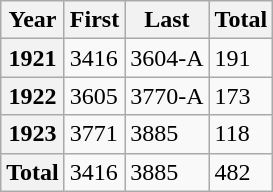<table class="wikitable">
<tr>
<th>Year</th>
<th>First</th>
<th>Last</th>
<th>Total</th>
</tr>
<tr>
<th>1921</th>
<td>3416</td>
<td>3604-A</td>
<td>191</td>
</tr>
<tr>
<th>1922</th>
<td>3605</td>
<td>3770-A</td>
<td>173</td>
</tr>
<tr>
<th>1923</th>
<td>3771</td>
<td>3885</td>
<td>118</td>
</tr>
<tr>
<th>Total</th>
<td>3416</td>
<td>3885</td>
<td>482</td>
</tr>
</table>
